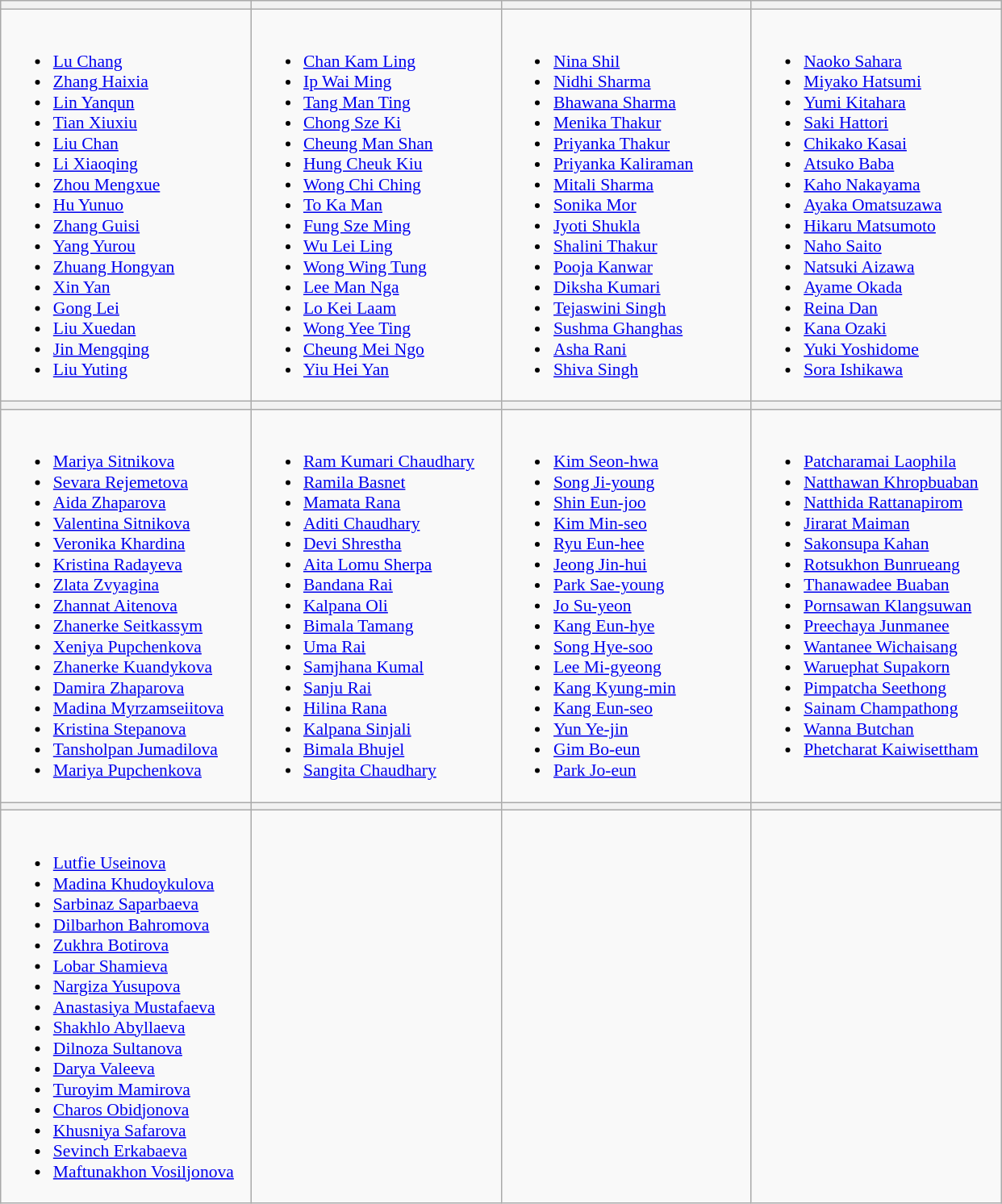<table class="wikitable" style="font-size:90%">
<tr>
<th width=200></th>
<th width=200></th>
<th width=200></th>
<th width=200></th>
</tr>
<tr>
<td valign=top><br><ul><li><a href='#'>Lu Chang</a></li><li><a href='#'>Zhang Haixia</a></li><li><a href='#'>Lin Yanqun</a></li><li><a href='#'>Tian Xiuxiu</a></li><li><a href='#'>Liu Chan</a></li><li><a href='#'>Li Xiaoqing</a></li><li><a href='#'>Zhou Mengxue</a></li><li><a href='#'>Hu Yunuo</a></li><li><a href='#'>Zhang Guisi</a></li><li><a href='#'>Yang Yurou</a></li><li><a href='#'>Zhuang Hongyan</a></li><li><a href='#'>Xin Yan</a></li><li><a href='#'>Gong Lei</a></li><li><a href='#'>Liu Xuedan</a></li><li><a href='#'>Jin Mengqing</a></li><li><a href='#'>Liu Yuting</a></li></ul></td>
<td valign=top><br><ul><li><a href='#'>Chan Kam Ling</a></li><li><a href='#'>Ip Wai Ming</a></li><li><a href='#'>Tang Man Ting</a></li><li><a href='#'>Chong Sze Ki</a></li><li><a href='#'>Cheung Man Shan</a></li><li><a href='#'>Hung Cheuk Kiu</a></li><li><a href='#'>Wong Chi Ching</a></li><li><a href='#'>To Ka Man</a></li><li><a href='#'>Fung Sze Ming</a></li><li><a href='#'>Wu Lei Ling</a></li><li><a href='#'>Wong Wing Tung</a></li><li><a href='#'>Lee Man Nga</a></li><li><a href='#'>Lo Kei Laam</a></li><li><a href='#'>Wong Yee Ting</a></li><li><a href='#'>Cheung Mei Ngo</a></li><li><a href='#'>Yiu Hei Yan</a></li></ul></td>
<td valign=top><br><ul><li><a href='#'>Nina Shil</a></li><li><a href='#'>Nidhi Sharma</a></li><li><a href='#'>Bhawana Sharma</a></li><li><a href='#'>Menika Thakur</a></li><li><a href='#'>Priyanka Thakur</a></li><li><a href='#'>Priyanka Kaliraman</a></li><li><a href='#'>Mitali Sharma</a></li><li><a href='#'>Sonika Mor</a></li><li><a href='#'>Jyoti Shukla</a></li><li><a href='#'>Shalini Thakur</a></li><li><a href='#'>Pooja Kanwar</a></li><li><a href='#'>Diksha Kumari</a></li><li><a href='#'>Tejaswini Singh</a></li><li><a href='#'>Sushma Ghanghas</a></li><li><a href='#'>Asha Rani</a></li><li><a href='#'>Shiva Singh</a></li></ul></td>
<td valign=top><br><ul><li><a href='#'>Naoko Sahara</a></li><li><a href='#'>Miyako Hatsumi</a></li><li><a href='#'>Yumi Kitahara</a></li><li><a href='#'>Saki Hattori</a></li><li><a href='#'>Chikako Kasai</a></li><li><a href='#'>Atsuko Baba</a></li><li><a href='#'>Kaho Nakayama</a></li><li><a href='#'>Ayaka Omatsuzawa</a></li><li><a href='#'>Hikaru Matsumoto</a></li><li><a href='#'>Naho Saito</a></li><li><a href='#'>Natsuki Aizawa</a></li><li><a href='#'>Ayame Okada</a></li><li><a href='#'>Reina Dan</a></li><li><a href='#'>Kana Ozaki</a></li><li><a href='#'>Yuki Yoshidome</a></li><li><a href='#'>Sora Ishikawa</a></li></ul></td>
</tr>
<tr>
<th></th>
<th></th>
<th></th>
<th></th>
</tr>
<tr>
<td valign=top><br><ul><li><a href='#'>Mariya Sitnikova</a></li><li><a href='#'>Sevara Rejemetova</a></li><li><a href='#'>Aida Zhaparova</a></li><li><a href='#'>Valentina Sitnikova</a></li><li><a href='#'>Veronika Khardina</a></li><li><a href='#'>Kristina Radayeva</a></li><li><a href='#'>Zlata Zvyagina</a></li><li><a href='#'>Zhannat Aitenova</a></li><li><a href='#'>Zhanerke Seitkassym</a></li><li><a href='#'>Xeniya Pupchenkova</a></li><li><a href='#'>Zhanerke Kuandykova</a></li><li><a href='#'>Damira Zhaparova</a></li><li><a href='#'>Madina Myrzamseiitova</a></li><li><a href='#'>Kristina Stepanova</a></li><li><a href='#'>Tansholpan Jumadilova</a></li><li><a href='#'>Mariya Pupchenkova</a></li></ul></td>
<td valign=top><br><ul><li><a href='#'>Ram Kumari Chaudhary</a></li><li><a href='#'>Ramila Basnet</a></li><li><a href='#'>Mamata Rana</a></li><li><a href='#'>Aditi Chaudhary</a></li><li><a href='#'>Devi Shrestha</a></li><li><a href='#'>Aita Lomu Sherpa</a></li><li><a href='#'>Bandana Rai</a></li><li><a href='#'>Kalpana Oli</a></li><li><a href='#'>Bimala Tamang</a></li><li><a href='#'>Uma Rai</a></li><li><a href='#'>Samjhana Kumal</a></li><li><a href='#'>Sanju Rai</a></li><li><a href='#'>Hilina Rana</a></li><li><a href='#'>Kalpana Sinjali</a></li><li><a href='#'>Bimala Bhujel</a></li><li><a href='#'>Sangita Chaudhary</a></li></ul></td>
<td valign=top><br><ul><li><a href='#'>Kim Seon-hwa</a></li><li><a href='#'>Song Ji-young</a></li><li><a href='#'>Shin Eun-joo</a></li><li><a href='#'>Kim Min-seo</a></li><li><a href='#'>Ryu Eun-hee</a></li><li><a href='#'>Jeong Jin-hui</a></li><li><a href='#'>Park Sae-young</a></li><li><a href='#'>Jo Su-yeon</a></li><li><a href='#'>Kang Eun-hye</a></li><li><a href='#'>Song Hye-soo</a></li><li><a href='#'>Lee Mi-gyeong</a></li><li><a href='#'>Kang Kyung-min</a></li><li><a href='#'>Kang Eun-seo</a></li><li><a href='#'>Yun Ye-jin</a></li><li><a href='#'>Gim Bo-eun</a></li><li><a href='#'>Park Jo-eun</a></li></ul></td>
<td valign=top><br><ul><li><a href='#'>Patcharamai Laophila</a></li><li><a href='#'>Natthawan Khropbuaban</a></li><li><a href='#'>Natthida Rattanapirom</a></li><li><a href='#'>Jirarat Maiman</a></li><li><a href='#'>Sakonsupa Kahan</a></li><li><a href='#'>Rotsukhon Bunrueang</a></li><li><a href='#'>Thanawadee Buaban</a></li><li><a href='#'>Pornsawan Klangsuwan</a></li><li><a href='#'>Preechaya Junmanee</a></li><li><a href='#'>Wantanee Wichaisang</a></li><li><a href='#'>Waruephat Supakorn</a></li><li><a href='#'>Pimpatcha Seethong</a></li><li><a href='#'>Sainam Champathong</a></li><li><a href='#'>Wanna Butchan</a></li><li><a href='#'>Phetcharat Kaiwisettham</a></li></ul></td>
</tr>
<tr>
<th></th>
<th></th>
<th></th>
<th></th>
</tr>
<tr>
<td valign=top><br><ul><li><a href='#'>Lutfie Useinova</a></li><li><a href='#'>Madina Khudoykulova</a></li><li><a href='#'>Sarbinaz Saparbaeva</a></li><li><a href='#'>Dilbarhon Bahromova</a></li><li><a href='#'>Zukhra Botirova</a></li><li><a href='#'>Lobar Shamieva</a></li><li><a href='#'>Nargiza Yusupova</a></li><li><a href='#'>Anastasiya Mustafaeva</a></li><li><a href='#'>Shakhlo Abyllaeva</a></li><li><a href='#'>Dilnoza Sultanova</a></li><li><a href='#'>Darya Valeeva</a></li><li><a href='#'>Turoyim Mamirova</a></li><li><a href='#'>Charos Obidjonova</a></li><li><a href='#'>Khusniya Safarova</a></li><li><a href='#'>Sevinch Erkabaeva</a></li><li><a href='#'>Maftunakhon Vosiljonova</a></li></ul></td>
<td valign=top></td>
<td valign=top></td>
<td valign=top></td>
</tr>
</table>
